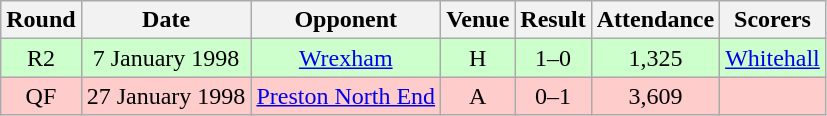<table class= "wikitable " style="font-size:100%; text-align:center">
<tr>
<th>Round</th>
<th>Date</th>
<th>Opponent</th>
<th>Venue</th>
<th>Result</th>
<th>Attendance</th>
<th>Scorers</th>
</tr>
<tr style="background: #CCFFCC;">
<td>R2</td>
<td>7 January 1998</td>
<td><a href='#'>Wrexham</a></td>
<td>H</td>
<td>1–0</td>
<td>1,325</td>
<td><a href='#'>Whitehall</a></td>
</tr>
<tr style="background: #FFCCCC;">
<td>QF</td>
<td>27 January 1998</td>
<td><a href='#'>Preston North End</a></td>
<td>A</td>
<td>0–1</td>
<td>3,609</td>
<td></td>
</tr>
</table>
